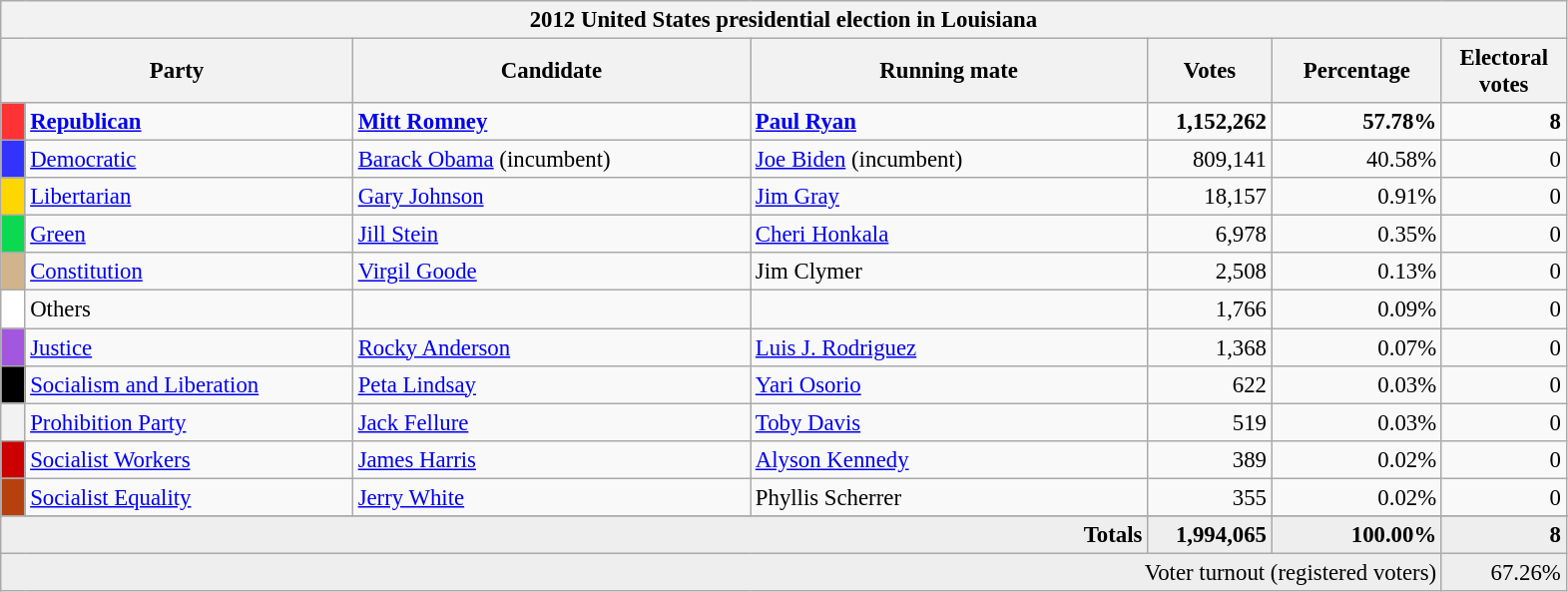<table class="wikitable" style="font-size: 95%;">
<tr>
<th colspan="7">2012 United States presidential election in Louisiana</th>
</tr>
<tr>
<th colspan="2" style="width: 15em">Party</th>
<th style="width: 17em">Candidate</th>
<th style="width: 17em">Running mate</th>
<th style="width: 5em">Votes</th>
<th style="width: 7em">Percentage</th>
<th style="width: 5em">Electoral votes</th>
</tr>
<tr>
<th style="background-color:#FF3333; width: 3px"></th>
<td style="width: 130px"><strong><a href='#'>Republican</a></strong></td>
<td><strong><a href='#'>Mitt Romney</a></strong></td>
<td><strong><a href='#'>Paul Ryan</a></strong></td>
<td align="right"><strong>1,152,262</strong></td>
<td align="right"><strong>57.78%</strong></td>
<td align="right"><strong>8</strong></td>
</tr>
<tr>
<th style="background-color:#3333FF; width: 3px"></th>
<td style="width: 130px"><a href='#'>Democratic</a></td>
<td><a href='#'>Barack Obama</a> (incumbent)</td>
<td><a href='#'>Joe Biden</a> (incumbent)</td>
<td align="right">809,141</td>
<td align="right">40.58%</td>
<td align="right">0</td>
</tr>
<tr>
<th style="background-color:#FFD700; width: 3px"></th>
<td style="width: 130px"><a href='#'>Libertarian</a></td>
<td><a href='#'>Gary Johnson</a></td>
<td><a href='#'>Jim Gray</a></td>
<td align="right">18,157</td>
<td align="right">0.91%</td>
<td align="right">0</td>
</tr>
<tr>
<th style="background-color:#0BDA51; width: 3px"></th>
<td style="width: 130px"><a href='#'>Green</a></td>
<td><a href='#'>Jill Stein</a></td>
<td><a href='#'>Cheri Honkala</a></td>
<td align="right">6,978</td>
<td align="right">0.35%</td>
<td align="right">0</td>
</tr>
<tr>
<th style="background-color:#D2B48C; width: 3px"></th>
<td style="width: 130px"><a href='#'>Constitution</a></td>
<td><a href='#'>Virgil Goode</a></td>
<td>Jim Clymer</td>
<td align="right">2,508</td>
<td align="right">0.13%</td>
<td align="right">0</td>
</tr>
<tr>
<th style="background-color:#ffffff; width: 3px"></th>
<td style="width: 130px">Others</td>
<td></td>
<td></td>
<td align="right">1,766</td>
<td align="right">0.09%</td>
<td align="right">0</td>
</tr>
<tr>
<th style="background-color:#A356DE; width: 3px"></th>
<td style="width: 130px"><a href='#'>Justice</a></td>
<td><a href='#'>Rocky Anderson</a></td>
<td><a href='#'>Luis J. Rodriguez</a></td>
<td align="right">1,368</td>
<td align="right">0.07%</td>
<td align="right">0</td>
</tr>
<tr>
<th style="background-color:black; width: 3px"></th>
<td style="width: 130px"><a href='#'>Socialism and Liberation</a></td>
<td><a href='#'>Peta Lindsay</a></td>
<td><a href='#'>Yari Osorio</a></td>
<td align="right">622</td>
<td align="right">0.03%</td>
<td align="right">0</td>
</tr>
<tr>
<th></th>
<td><a href='#'>Prohibition Party</a></td>
<td><a href='#'>Jack Fellure</a></td>
<td><a href='#'>Toby Davis</a></td>
<td align="right">519</td>
<td align="right">0.03%</td>
<td align="right">0</td>
</tr>
<tr>
<th style="background-color:#CC0000; width: 3px"></th>
<td style="width: 130px"><a href='#'>Socialist Workers</a></td>
<td><a href='#'>James Harris</a></td>
<td><a href='#'>Alyson Kennedy</a></td>
<td align="right">389</td>
<td align="right">0.02%</td>
<td align="right">0</td>
</tr>
<tr>
<th style="background-color:#B7410E; width: 3px"></th>
<td style="width: 130px"><a href='#'>Socialist Equality</a></td>
<td><a href='#'>Jerry White</a></td>
<td>Phyllis Scherrer</td>
<td align="right">355</td>
<td align="right">0.02%</td>
<td align="right">0</td>
</tr>
<tr>
</tr>
<tr bgcolor="#EEEEEE">
<td colspan="4" align="right"><strong>Totals</strong></td>
<td align="right"><strong>1,994,065</strong></td>
<td align="right"><strong>100.00%</strong></td>
<td align="right"><strong>8</strong></td>
</tr>
<tr bgcolor="#EEEEEE">
<td colspan="6" align="right">Voter turnout (registered voters)</td>
<td colspan="1" align="right">67.26%</td>
</tr>
</table>
